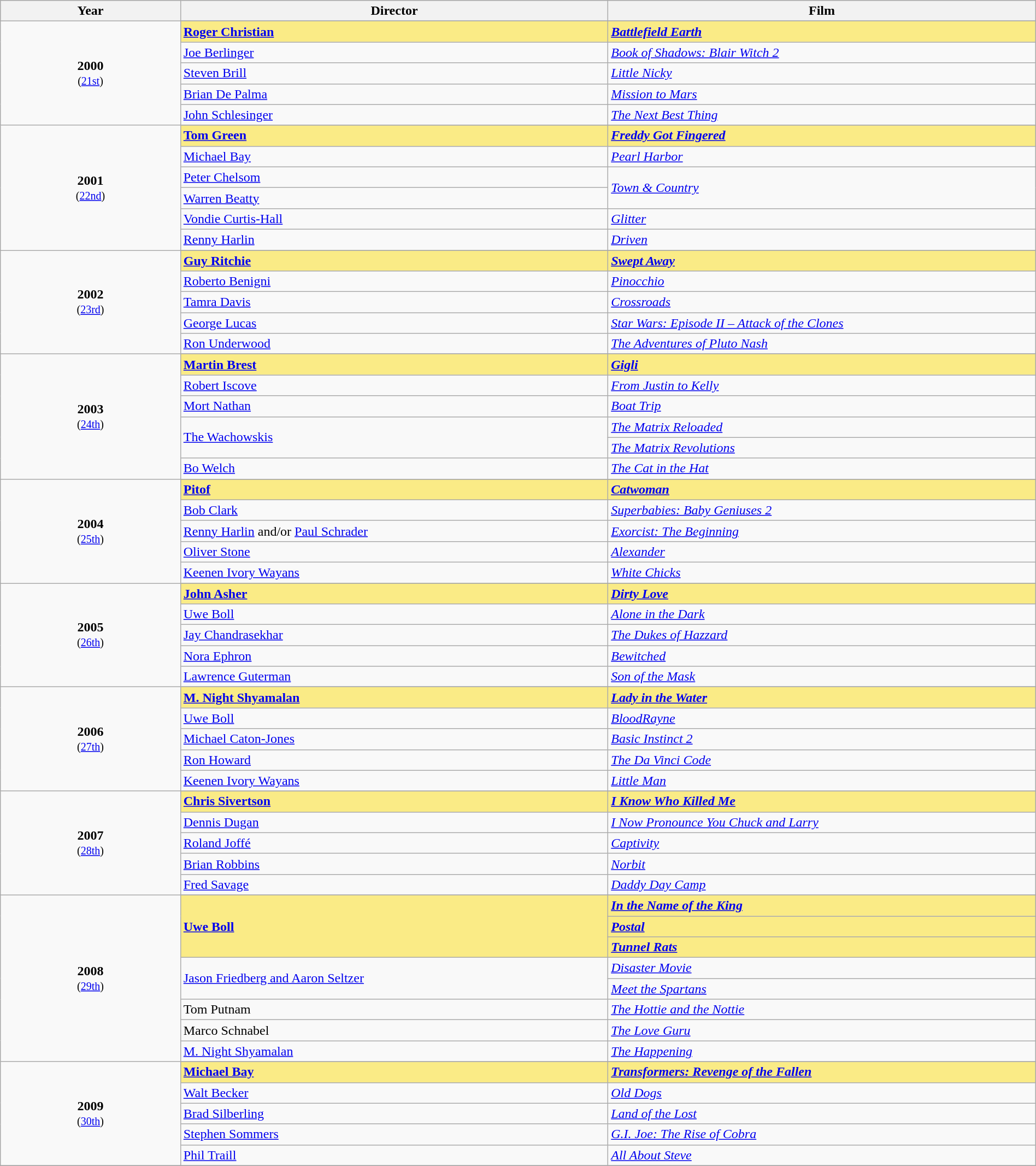<table class="wikitable" style="width:100%">
<tr bgcolor="#bebebe">
<th width="8%">Year</th>
<th width="19%">Director</th>
<th width="19%">Film</th>
</tr>
<tr>
<td rowspan="6" style="text-align:center"><strong>2000</strong><br><small>(<a href='#'>21st</a>)</small></td>
</tr>
<tr style="background:#FAEB86;">
<td><strong><a href='#'>Roger Christian</a></strong></td>
<td><strong><em><a href='#'>Battlefield Earth</a></em></strong></td>
</tr>
<tr>
<td><a href='#'>Joe Berlinger</a></td>
<td><em><a href='#'>Book of Shadows: Blair Witch 2</a></em></td>
</tr>
<tr>
<td><a href='#'>Steven Brill</a></td>
<td><em><a href='#'>Little Nicky</a></em></td>
</tr>
<tr>
<td><a href='#'>Brian De Palma</a></td>
<td><em><a href='#'>Mission to Mars</a></em></td>
</tr>
<tr>
<td><a href='#'>John Schlesinger</a></td>
<td><em><a href='#'>The Next Best Thing</a></em></td>
</tr>
<tr>
<td rowspan="7" style="text-align:center"><strong>2001</strong><br><small>(<a href='#'>22nd</a>)</small></td>
</tr>
<tr style="background:#FAEB86;">
<td><strong><a href='#'>Tom Green</a></strong></td>
<td><strong><em><a href='#'>Freddy Got Fingered</a></em></strong></td>
</tr>
<tr>
<td><a href='#'>Michael Bay</a></td>
<td><em><a href='#'>Pearl Harbor</a></em></td>
</tr>
<tr>
<td><a href='#'>Peter Chelsom</a></td>
<td rowspan="2"><em><a href='#'>Town & Country</a></em></td>
</tr>
<tr>
<td><a href='#'>Warren Beatty</a></td>
</tr>
<tr>
<td><a href='#'>Vondie Curtis-Hall</a></td>
<td><em><a href='#'>Glitter</a></em></td>
</tr>
<tr>
<td><a href='#'>Renny Harlin</a></td>
<td><em><a href='#'>Driven</a></em></td>
</tr>
<tr>
<td rowspan="6" style="text-align:center"><strong>2002</strong><br><small>(<a href='#'>23rd</a>)</small></td>
</tr>
<tr style="background:#FAEB86;">
<td><strong><a href='#'>Guy Ritchie</a></strong></td>
<td><strong><em><a href='#'>Swept Away</a></em></strong></td>
</tr>
<tr>
<td><a href='#'>Roberto Benigni</a></td>
<td><em><a href='#'>Pinocchio</a></em></td>
</tr>
<tr>
<td><a href='#'>Tamra Davis</a></td>
<td><em><a href='#'>Crossroads</a></em></td>
</tr>
<tr>
<td><a href='#'>George Lucas</a></td>
<td><em><a href='#'>Star Wars: Episode II – Attack of the Clones</a></em></td>
</tr>
<tr>
<td><a href='#'>Ron Underwood</a></td>
<td><em><a href='#'>The Adventures of Pluto Nash</a></em></td>
</tr>
<tr>
<td rowspan="7" style="text-align:center"><strong>2003</strong><br><small>(<a href='#'>24th</a>)</small></td>
</tr>
<tr style="background:#FAEB86;">
<td><strong><a href='#'>Martin Brest</a></strong></td>
<td><strong><em><a href='#'>Gigli</a></em></strong></td>
</tr>
<tr>
<td><a href='#'>Robert Iscove</a></td>
<td><em><a href='#'>From Justin to Kelly</a></em></td>
</tr>
<tr>
<td><a href='#'>Mort Nathan</a></td>
<td><em><a href='#'>Boat Trip</a></em></td>
</tr>
<tr>
<td rowspan=2><a href='#'>The Wachowskis</a></td>
<td><em><a href='#'>The Matrix Reloaded</a></em></td>
</tr>
<tr>
<td><em><a href='#'>The Matrix Revolutions</a></em></td>
</tr>
<tr>
<td><a href='#'>Bo Welch</a></td>
<td><em><a href='#'>The Cat in the Hat</a></em></td>
</tr>
<tr>
<td rowspan="6" style="text-align:center"><strong>2004</strong><br><small>(<a href='#'>25th</a>)</small></td>
</tr>
<tr style="background:#FAEB86;">
<td><strong><a href='#'>Pitof</a></strong></td>
<td><strong><em><a href='#'>Catwoman</a></em></strong></td>
</tr>
<tr>
<td><a href='#'>Bob Clark</a></td>
<td><em><a href='#'>Superbabies: Baby Geniuses 2</a></em></td>
</tr>
<tr>
<td><a href='#'>Renny Harlin</a> and/or <a href='#'>Paul Schrader</a></td>
<td><em><a href='#'>Exorcist: The Beginning</a></em></td>
</tr>
<tr>
<td><a href='#'>Oliver Stone</a></td>
<td><em><a href='#'>Alexander</a></em></td>
</tr>
<tr>
<td><a href='#'>Keenen Ivory Wayans</a></td>
<td><em><a href='#'>White Chicks</a></em></td>
</tr>
<tr>
<td rowspan="6" style="text-align:center"><strong>2005</strong><br><small>(<a href='#'>26th</a>)</small></td>
</tr>
<tr style="background:#FAEB86;">
<td><strong><a href='#'>John Asher</a></strong></td>
<td><strong><em><a href='#'>Dirty Love</a></em></strong></td>
</tr>
<tr>
<td><a href='#'>Uwe Boll</a></td>
<td><em><a href='#'>Alone in the Dark</a></em></td>
</tr>
<tr>
<td><a href='#'>Jay Chandrasekhar</a></td>
<td><em><a href='#'>The Dukes of Hazzard</a></em></td>
</tr>
<tr>
<td><a href='#'>Nora Ephron</a></td>
<td><em><a href='#'>Bewitched</a></em></td>
</tr>
<tr>
<td><a href='#'>Lawrence Guterman</a></td>
<td><em><a href='#'>Son of the Mask</a></em></td>
</tr>
<tr>
<td rowspan="6" style="text-align:center"><strong>2006</strong><br><small>(<a href='#'>27th</a>)</small></td>
</tr>
<tr style="background:#FAEB86;">
<td><strong><a href='#'>M. Night Shyamalan</a></strong></td>
<td><strong><em><a href='#'>Lady in the Water</a></em></strong></td>
</tr>
<tr>
<td><a href='#'>Uwe Boll</a></td>
<td><em><a href='#'>BloodRayne</a></em></td>
</tr>
<tr>
<td><a href='#'>Michael Caton-Jones</a></td>
<td><em><a href='#'>Basic Instinct 2</a></em></td>
</tr>
<tr>
<td><a href='#'>Ron Howard</a></td>
<td><em><a href='#'>The Da Vinci Code</a></em></td>
</tr>
<tr>
<td><a href='#'>Keenen Ivory Wayans</a></td>
<td><em><a href='#'>Little Man</a></em></td>
</tr>
<tr>
<td rowspan="6" style="text-align:center"><strong>2007</strong><br><small>(<a href='#'>28th</a>)</small></td>
</tr>
<tr style="background:#FAEB86;">
<td><strong><a href='#'>Chris Sivertson</a></strong></td>
<td><strong><em><a href='#'>I Know Who Killed Me</a></em></strong></td>
</tr>
<tr>
<td><a href='#'>Dennis Dugan</a></td>
<td><em><a href='#'>I Now Pronounce You Chuck and Larry</a></em></td>
</tr>
<tr>
<td><a href='#'>Roland Joffé</a></td>
<td><em><a href='#'>Captivity</a></em></td>
</tr>
<tr>
<td><a href='#'>Brian Robbins</a></td>
<td><em><a href='#'>Norbit</a></em></td>
</tr>
<tr>
<td><a href='#'>Fred Savage</a></td>
<td><em><a href='#'>Daddy Day Camp</a></em></td>
</tr>
<tr>
<td rowspan="9" style="text-align:center"><strong>2008</strong><br><small>(<a href='#'>29th</a>)</small></td>
</tr>
<tr style="background:#FAEB86;">
<td rowspan="3"><strong><a href='#'>Uwe Boll</a></strong></td>
<td><strong><em><a href='#'>In the Name of the King</a></em></strong></td>
</tr>
<tr style="background:#FAEB86;">
<td><strong><em><a href='#'>Postal</a></em></strong></td>
</tr>
<tr style="background:#FAEB86;">
<td><strong><em><a href='#'>Tunnel Rats</a></em></strong></td>
</tr>
<tr>
<td rowspan=2><a href='#'>Jason Friedberg and Aaron Seltzer</a></td>
<td><em><a href='#'>Disaster Movie</a></em></td>
</tr>
<tr>
<td><em><a href='#'>Meet the Spartans</a></em></td>
</tr>
<tr>
<td>Tom Putnam</td>
<td><em><a href='#'>The Hottie and the Nottie</a></em></td>
</tr>
<tr>
<td>Marco Schnabel</td>
<td><em><a href='#'>The Love Guru</a></em></td>
</tr>
<tr>
<td><a href='#'>M. Night Shyamalan</a></td>
<td><em><a href='#'>The Happening</a></em></td>
</tr>
<tr>
<td rowspan="6" style="text-align:center"><strong>2009</strong><br><small>(<a href='#'>30th</a>)</small></td>
</tr>
<tr style="background:#FAEB86;">
<td><strong><a href='#'>Michael Bay</a></strong></td>
<td><strong><em><a href='#'>Transformers: Revenge of the Fallen</a></em></strong></td>
</tr>
<tr>
<td><a href='#'>Walt Becker</a></td>
<td><em><a href='#'>Old Dogs</a></em></td>
</tr>
<tr>
<td><a href='#'>Brad Silberling</a></td>
<td><em><a href='#'>Land of the Lost</a></em></td>
</tr>
<tr>
<td><a href='#'>Stephen Sommers</a></td>
<td><em><a href='#'>G.I. Joe: The Rise of Cobra</a></em></td>
</tr>
<tr>
<td><a href='#'>Phil Traill</a></td>
<td><em><a href='#'>All About Steve</a></em></td>
</tr>
<tr>
</tr>
</table>
